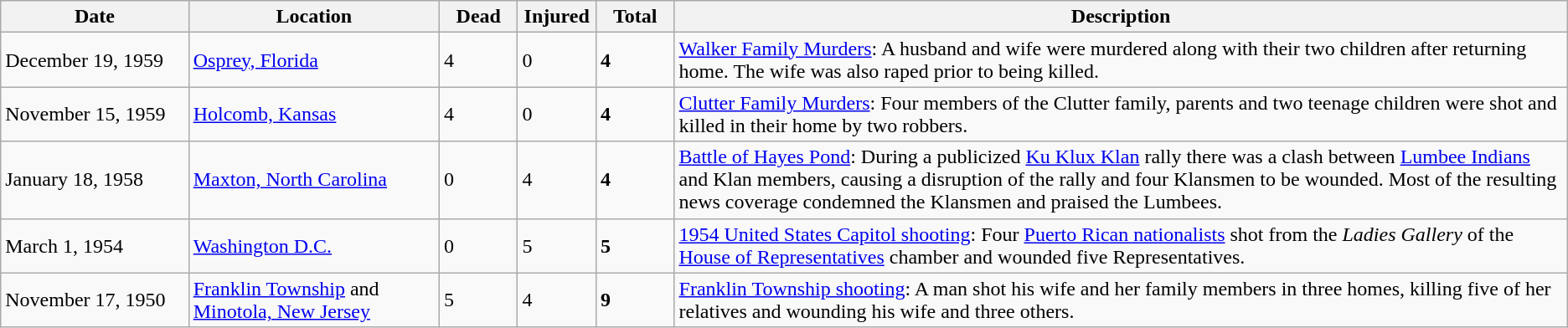<table class="wikitable sortable">
<tr>
<th width=12%>Date</th>
<th width=16%>Location</th>
<th width=5%>Dead</th>
<th width=5%>Injured</th>
<th width=5%>Total</th>
<th width=60%>Description</th>
</tr>
<tr>
<td>December 19, 1959</td>
<td><a href='#'>Osprey, Florida</a></td>
<td>4</td>
<td>0</td>
<td><strong>4</strong></td>
<td><a href='#'>Walker Family Murders</a>: A husband and wife were murdered along with their two children after returning home. The wife was also raped prior to being killed.</td>
</tr>
<tr>
<td>November 15, 1959</td>
<td><a href='#'>Holcomb, Kansas</a></td>
<td>4</td>
<td>0</td>
<td><strong>4</strong></td>
<td><a href='#'>Clutter Family Murders</a>: Four members of the Clutter family, parents and two teenage children were shot and killed in their home by two robbers.</td>
</tr>
<tr>
<td>January 18, 1958</td>
<td><a href='#'>Maxton, North Carolina</a></td>
<td>0</td>
<td>4</td>
<td><strong>4</strong></td>
<td><a href='#'>Battle of Hayes Pond</a>: During a publicized <a href='#'>Ku Klux Klan</a> rally there was a clash between <a href='#'>Lumbee Indians</a> and Klan members, causing a disruption of the rally and four Klansmen to be wounded. Most of the resulting news coverage condemned the Klansmen and praised the Lumbees.</td>
</tr>
<tr>
<td>March 1, 1954</td>
<td><a href='#'>Washington D.C.</a></td>
<td>0</td>
<td>5</td>
<td><strong>5</strong></td>
<td><a href='#'>1954 United States Capitol shooting</a>: Four <a href='#'>Puerto Rican nationalists</a> shot from the <em>Ladies Gallery</em> of the <a href='#'>House of Representatives</a> chamber and wounded five Representatives.</td>
</tr>
<tr>
<td>November 17, 1950</td>
<td><a href='#'>Franklin Township</a> and <a href='#'>Minotola, New Jersey</a></td>
<td>5</td>
<td>4</td>
<td><strong>9</strong></td>
<td><a href='#'>Franklin Township shooting</a>: A man shot his wife and her family members in three homes, killing five of her relatives and wounding his wife and three others.</td>
</tr>
</table>
